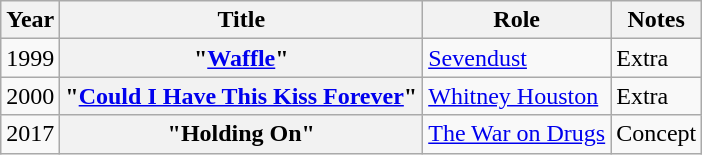<table class="wikitable plainrowheaders sortable">
<tr>
<th scope="col">Year</th>
<th scope="col">Title</th>
<th scope="col">Role</th>
<th scope="col" class="unsortable">Notes</th>
</tr>
<tr>
<td>1999</td>
<th scope="row">"<a href='#'>Waffle</a>"</th>
<td><a href='#'>Sevendust</a></td>
<td>Extra</td>
</tr>
<tr>
<td>2000</td>
<th scope="row">"<a href='#'>Could I Have This Kiss Forever</a>"</th>
<td><a href='#'>Whitney Houston</a></td>
<td>Extra</td>
</tr>
<tr>
<td>2017</td>
<th scope="row">"Holding On"</th>
<td><a href='#'>The War on Drugs</a></td>
<td>Concept</td>
</tr>
</table>
